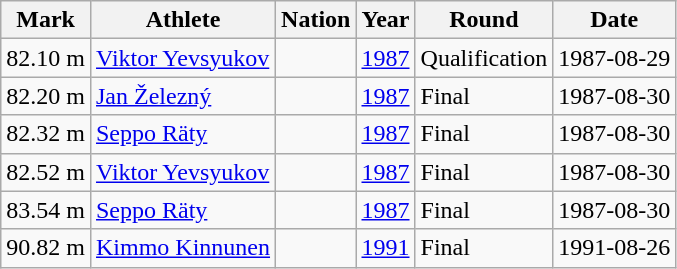<table class="wikitable sortable">
<tr>
<th>Mark</th>
<th>Athlete</th>
<th>Nation</th>
<th>Year</th>
<th>Round</th>
<th>Date</th>
</tr>
<tr>
<td>82.10 m</td>
<td align="left"><a href='#'>Viktor Yevsyukov</a></td>
<td align="left"></td>
<td><a href='#'>1987</a></td>
<td>Qualification</td>
<td>1987-08-29</td>
</tr>
<tr>
<td>82.20 m</td>
<td><a href='#'>Jan Železný</a></td>
<td></td>
<td><a href='#'>1987</a></td>
<td>Final</td>
<td>1987-08-30</td>
</tr>
<tr>
<td>82.32 m</td>
<td><a href='#'>Seppo Räty</a></td>
<td></td>
<td><a href='#'>1987</a></td>
<td>Final</td>
<td>1987-08-30</td>
</tr>
<tr>
<td>82.52 m</td>
<td><a href='#'>Viktor Yevsyukov</a></td>
<td></td>
<td><a href='#'>1987</a></td>
<td>Final</td>
<td>1987-08-30</td>
</tr>
<tr>
<td>83.54 m</td>
<td><a href='#'>Seppo Räty</a></td>
<td></td>
<td><a href='#'>1987</a></td>
<td>Final</td>
<td>1987-08-30</td>
</tr>
<tr>
<td>90.82 m</td>
<td><a href='#'>Kimmo Kinnunen</a></td>
<td></td>
<td><a href='#'>1991</a></td>
<td>Final</td>
<td>1991-08-26</td>
</tr>
</table>
